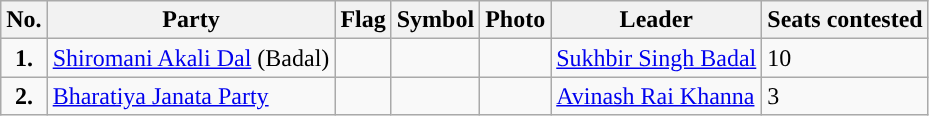<table class="wikitable">
<tr>
<th>No.</th>
<th>Party</th>
<th>Flag</th>
<th>Symbol</th>
<th>Photo</th>
<th>Leader</th>
<th>Seats contested</th>
</tr>
<tr>
<td style="text-align:center; background:"><strong>1.</strong></td>
<td><a href='#'>Shiromani Akali Dal</a> (Badal)</td>
<td></td>
<td></td>
<td></td>
<td><a href='#'>Sukhbir Singh Badal</a></td>
<td>10</td>
</tr>
<tr>
<td style="text-align:center; background:"><strong>2.</strong></td>
<td><a href='#'>Bharatiya Janata Party</a></td>
<td></td>
<td></td>
<td></td>
<td><a href='#'>Avinash Rai Khanna</a></td>
<td>3</td>
</tr>
</table>
